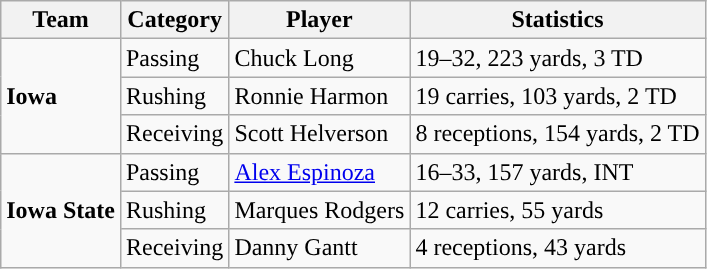<table class="wikitable" style="float: left;">
<tr>
<th>Team</th>
<th>Category</th>
<th>Player</th>
<th>Statistics</th>
</tr>
<tr>
<td rowspan=3><strong>Iowa</strong></td>
<td>Passing</td>
<td>Chuck Long</td>
<td>19–32, 223 yards, 3 TD</td>
</tr>
<tr>
<td>Rushing</td>
<td>Ronnie Harmon</td>
<td>19 carries, 103 yards, 2 TD</td>
</tr>
<tr>
<td>Receiving</td>
<td>Scott Helverson</td>
<td>8 receptions, 154 yards, 2 TD</td>
</tr>
<tr>
<td rowspan=3><strong>Iowa State</strong></td>
<td>Passing</td>
<td><a href='#'>Alex Espinoza</a></td>
<td>16–33, 157 yards, INT</td>
</tr>
<tr>
<td>Rushing</td>
<td>Marques Rodgers</td>
<td>12 carries, 55 yards</td>
</tr>
<tr>
<td>Receiving</td>
<td>Danny Gantt</td>
<td>4 receptions, 43 yards</td>
</tr>
</table>
